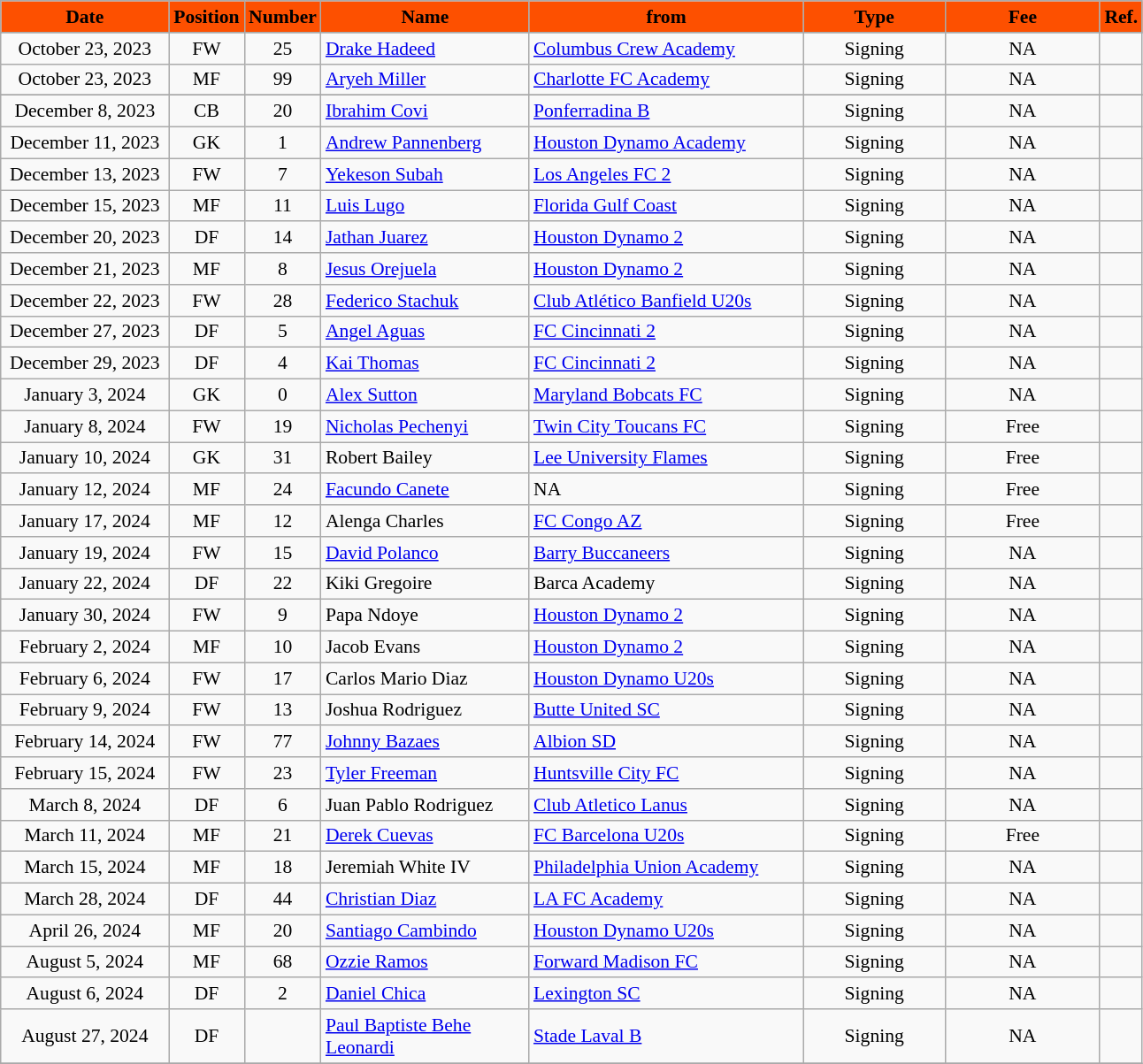<table class="wikitable" style="text-align:center; font-size:90%; ">
<tr>
<th style="background:#FD5000; color:#000000; width:120px;">Date</th>
<th style="background:#FD5000; color:#000000; width:50px;">Position</th>
<th style="background:#FD5000; color:#000000; width:50px;">Number</th>
<th style="background:#FD5000; color:#000000; width:150px;">Name</th>
<th style="background:#FD5000; color:#000000; width:200px;">from</th>
<th style="background:#FD5000; color:#000000; Width:100px;">Type</th>
<th style="background:#FD5000; color:#000000; width:110px;">Fee</th>
<th style="background:#FD5000; color:#000000; width:25px;">Ref.</th>
</tr>
<tr>
</tr>
<tr>
<td>October 23, 2023</td>
<td>FW</td>
<td>25</td>
<td align="left"> <a href='#'>Drake Hadeed</a></td>
<td align="left"> <a href='#'>Columbus Crew Academy</a></td>
<td>Signing</td>
<td>NA</td>
<td></td>
</tr>
<tr>
<td>October 23, 2023</td>
<td>MF</td>
<td>99</td>
<td align="left"> <a href='#'>Aryeh Miller</a></td>
<td align="left"> <a href='#'>Charlotte FC Academy</a></td>
<td>Signing</td>
<td>NA</td>
<td></td>
</tr>
<tr>
</tr>
<tr>
<td>December 8, 2023</td>
<td>CB</td>
<td>20</td>
<td align="left"> <a href='#'>Ibrahim Covi</a></td>
<td align="left"> <a href='#'>Ponferradina B</a></td>
<td>Signing</td>
<td>NA</td>
<td></td>
</tr>
<tr>
<td>December 11, 2023</td>
<td>GK</td>
<td>1</td>
<td align="left">  <a href='#'>Andrew Pannenberg</a></td>
<td align="left"> <a href='#'>Houston Dynamo Academy</a></td>
<td>Signing</td>
<td>NA</td>
<td></td>
</tr>
<tr>
<td>December 13, 2023</td>
<td>FW</td>
<td>7</td>
<td align="left">  <a href='#'>Yekeson Subah</a></td>
<td align="left"> <a href='#'>Los Angeles FC 2</a></td>
<td>Signing</td>
<td>NA</td>
<td></td>
</tr>
<tr>
<td>December 15, 2023</td>
<td>MF</td>
<td>11</td>
<td align="left"> <a href='#'>Luis Lugo</a></td>
<td align="left"> <a href='#'>Florida Gulf Coast</a></td>
<td>Signing</td>
<td>NA</td>
<td></td>
</tr>
<tr>
<td>December 20, 2023</td>
<td>DF</td>
<td>14</td>
<td align="left"> <a href='#'>Jathan Juarez</a></td>
<td align="left"> <a href='#'>Houston Dynamo 2</a></td>
<td>Signing</td>
<td>NA</td>
<td></td>
</tr>
<tr>
<td>December 21, 2023</td>
<td>MF</td>
<td>8</td>
<td align="left"> <a href='#'>Jesus Orejuela</a></td>
<td align="left"> <a href='#'>Houston Dynamo 2</a></td>
<td>Signing</td>
<td>NA</td>
<td></td>
</tr>
<tr>
<td>December 22, 2023</td>
<td>FW</td>
<td>28</td>
<td align="left"> <a href='#'>Federico Stachuk</a></td>
<td align="left"> <a href='#'> Club Atlético Banfield U20s</a></td>
<td>Signing</td>
<td>NA</td>
<td></td>
</tr>
<tr>
<td>December 27, 2023</td>
<td>DF</td>
<td>5</td>
<td align="left"> <a href='#'>Angel Aguas</a></td>
<td align="left"> <a href='#'>FC Cincinnati 2</a></td>
<td>Signing</td>
<td>NA</td>
<td></td>
</tr>
<tr>
<td>December 29, 2023</td>
<td>DF</td>
<td>4</td>
<td align="left"> <a href='#'>Kai Thomas</a></td>
<td align="left"> <a href='#'>FC Cincinnati 2</a></td>
<td>Signing</td>
<td>NA</td>
<td></td>
</tr>
<tr>
<td>January 3, 2024</td>
<td>GK</td>
<td>0</td>
<td align="left"> <a href='#'>Alex Sutton</a></td>
<td align="left"> <a href='#'>Maryland Bobcats FC</a></td>
<td>Signing</td>
<td>NA</td>
<td></td>
</tr>
<tr>
<td>January 8, 2024</td>
<td>FW</td>
<td>19</td>
<td align="left"> <a href='#'>Nicholas Pechenyi</a></td>
<td align="left"> <a href='#'>Twin City Toucans FC</a></td>
<td>Signing</td>
<td>Free</td>
<td></td>
</tr>
<tr>
<td>January 10, 2024</td>
<td>GK</td>
<td>31</td>
<td align="left"> Robert Bailey</td>
<td align="left"> <a href='#'>Lee University Flames</a></td>
<td>Signing</td>
<td>Free</td>
<td></td>
</tr>
<tr>
<td>January 12, 2024</td>
<td>MF</td>
<td>24</td>
<td align="left"> <a href='#'>Facundo Canete</a></td>
<td align="left">NA</td>
<td>Signing</td>
<td>Free</td>
<td></td>
</tr>
<tr>
<td>January 17, 2024</td>
<td>MF</td>
<td>12</td>
<td align="left"> Alenga Charles</td>
<td align="left"> <a href='#'>FC Congo AZ</a></td>
<td>Signing</td>
<td>Free</td>
<td></td>
</tr>
<tr>
<td>January 19, 2024</td>
<td>FW</td>
<td>15</td>
<td align="left"> <a href='#'>David Polanco</a></td>
<td align="left"> <a href='#'>Barry Buccaneers</a></td>
<td>Signing</td>
<td>NA</td>
<td></td>
</tr>
<tr>
<td>January 22, 2024</td>
<td>DF</td>
<td>22</td>
<td align="left"> Kiki Gregoire</td>
<td align="left"> Barca Academy</td>
<td>Signing</td>
<td>NA</td>
<td></td>
</tr>
<tr>
<td>January 30, 2024</td>
<td>FW</td>
<td>9</td>
<td align="left"> Papa Ndoye</td>
<td align="left"> <a href='#'>Houston Dynamo 2</a></td>
<td>Signing</td>
<td>NA</td>
<td></td>
</tr>
<tr>
<td>February 2, 2024</td>
<td>MF</td>
<td>10</td>
<td align="left"> Jacob Evans</td>
<td align="left"> <a href='#'>Houston Dynamo 2</a></td>
<td>Signing</td>
<td>NA</td>
<td></td>
</tr>
<tr>
<td>February 6, 2024</td>
<td>FW</td>
<td>17</td>
<td align="left"> Carlos Mario Diaz</td>
<td align="left"> <a href='#'>Houston Dynamo U20s</a></td>
<td>Signing</td>
<td>NA</td>
<td></td>
</tr>
<tr>
<td>February 9, 2024</td>
<td>FW</td>
<td>13</td>
<td align="left"> Joshua Rodriguez</td>
<td align="left"> <a href='#'>Butte United SC</a></td>
<td>Signing</td>
<td>NA</td>
<td></td>
</tr>
<tr>
<td>February 14, 2024</td>
<td>FW</td>
<td>77</td>
<td align="left"> <a href='#'>Johnny Bazaes</a></td>
<td align="left"> <a href='#'>Albion SD</a></td>
<td>Signing</td>
<td>NA</td>
<td></td>
</tr>
<tr>
<td>February 15, 2024</td>
<td>FW</td>
<td>23</td>
<td align="left"> <a href='#'>Tyler Freeman</a></td>
<td align="left"> <a href='#'>Huntsville City FC</a></td>
<td>Signing</td>
<td>NA</td>
<td></td>
</tr>
<tr>
<td>March 8, 2024</td>
<td>DF</td>
<td>6</td>
<td align="left"> Juan Pablo Rodriguez</td>
<td align="left"> <a href='#'>Club Atletico Lanus</a></td>
<td>Signing</td>
<td>NA</td>
<td></td>
</tr>
<tr>
<td>March 11, 2024</td>
<td>MF</td>
<td>21</td>
<td align="left"> <a href='#'>Derek Cuevas</a></td>
<td align="left"> <a href='#'>FC Barcelona U20s</a></td>
<td>Signing</td>
<td>Free</td>
<td></td>
</tr>
<tr>
<td>March 15, 2024</td>
<td>MF</td>
<td>18</td>
<td align="left"> Jeremiah White IV</td>
<td align="left"> <a href='#'>Philadelphia Union Academy</a></td>
<td>Signing</td>
<td>NA</td>
<td></td>
</tr>
<tr>
<td>March 28, 2024</td>
<td>DF</td>
<td>44</td>
<td align="left"> <a href='#'>Christian Diaz</a></td>
<td align="left"> <a href='#'>LA FC Academy</a></td>
<td>Signing</td>
<td>NA</td>
<td></td>
</tr>
<tr>
<td>April 26, 2024</td>
<td>MF</td>
<td>20</td>
<td align="left"> <a href='#'>Santiago Cambindo</a></td>
<td align="left"> <a href='#'>Houston Dynamo U20s</a></td>
<td>Signing</td>
<td>NA</td>
<td></td>
</tr>
<tr>
<td>August 5, 2024</td>
<td>MF</td>
<td>68</td>
<td align="left"> <a href='#'>Ozzie Ramos</a></td>
<td align="left"> <a href='#'>Forward Madison FC</a></td>
<td>Signing</td>
<td>NA</td>
<td></td>
</tr>
<tr>
<td>August 6, 2024</td>
<td>DF</td>
<td>2</td>
<td align="left"> <a href='#'>Daniel Chica</a></td>
<td align="left"> <a href='#'>Lexington SC</a></td>
<td>Signing</td>
<td>NA</td>
<td></td>
</tr>
<tr>
<td>August 27, 2024</td>
<td>DF</td>
<td></td>
<td align="left"> <a href='#'>Paul Baptiste Behe Leonardi</a></td>
<td align="left"> <a href='#'>Stade Laval B</a></td>
<td>Signing</td>
<td>NA</td>
<td></td>
</tr>
<tr>
</tr>
</table>
